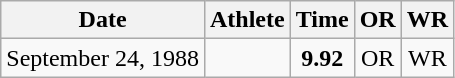<table class=wikitable style=text-align:center>
<tr>
<th>Date</th>
<th>Athlete</th>
<th>Time</th>
<th>OR</th>
<th>WR</th>
</tr>
<tr>
<td>September 24, 1988</td>
<td align=left></td>
<td><strong>9.92</strong></td>
<td>OR</td>
<td>WR</td>
</tr>
</table>
